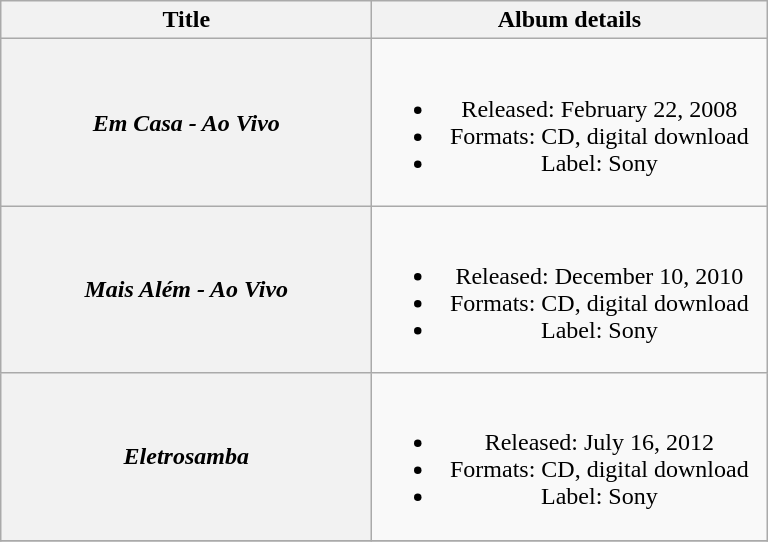<table class="wikitable plainrowheaders" style="text-align:center;">
<tr>
<th scope="col" style="width:15em;">Title</th>
<th scope="col" style="width:16em;">Album details</th>
</tr>
<tr>
<th scope="row"><em>Em Casa - Ao Vivo</em></th>
<td><br><ul><li>Released: February 22, 2008</li><li>Formats: CD, digital download</li><li>Label: Sony</li></ul></td>
</tr>
<tr>
<th scope="row"><em>Mais Além - Ao Vivo</em></th>
<td><br><ul><li>Released: December 10, 2010</li><li>Formats: CD, digital download</li><li>Label: Sony</li></ul></td>
</tr>
<tr>
<th scope="row"><em>Eletrosamba</em></th>
<td><br><ul><li>Released: July 16, 2012</li><li>Formats: CD, digital download</li><li>Label: Sony</li></ul></td>
</tr>
<tr>
</tr>
</table>
